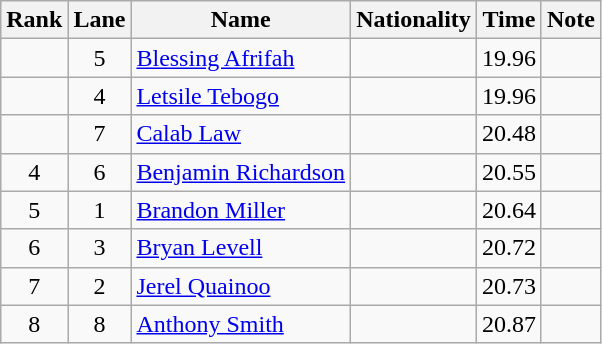<table class="wikitable sortable" style="text-align:center">
<tr>
<th>Rank</th>
<th>Lane</th>
<th>Name</th>
<th>Nationality</th>
<th>Time</th>
<th>Note</th>
</tr>
<tr>
<td></td>
<td>5</td>
<td align=left><a href='#'>Blessing Afrifah</a></td>
<td align=left></td>
<td>19.96 </td>
<td><strong></strong></td>
</tr>
<tr>
<td></td>
<td>4</td>
<td align=left><a href='#'>Letsile Tebogo</a></td>
<td align=left></td>
<td>19.96 </td>
<td><strong></strong></td>
</tr>
<tr>
<td></td>
<td>7</td>
<td align=left><a href='#'>Calab Law</a></td>
<td align=left></td>
<td>20.48</td>
<td></td>
</tr>
<tr>
<td>4</td>
<td>6</td>
<td align=left><a href='#'>Benjamin Richardson</a></td>
<td align=left></td>
<td>20.55</td>
<td></td>
</tr>
<tr>
<td>5</td>
<td>1</td>
<td align=left><a href='#'>Brandon Miller</a></td>
<td align=left></td>
<td>20.64</td>
<td></td>
</tr>
<tr>
<td>6</td>
<td>3</td>
<td align=left><a href='#'>Bryan Levell</a></td>
<td align=left></td>
<td>20.72</td>
<td></td>
</tr>
<tr>
<td>7</td>
<td>2</td>
<td align=left><a href='#'>Jerel Quainoo</a></td>
<td align=left></td>
<td>20.73</td>
<td></td>
</tr>
<tr>
<td>8</td>
<td>8</td>
<td align=left><a href='#'>Anthony Smith</a></td>
<td align=left></td>
<td>20.87</td>
<td></td>
</tr>
</table>
